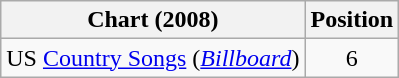<table class="wikitable sortable">
<tr>
<th scope="col">Chart (2008)</th>
<th scope="col">Position</th>
</tr>
<tr>
<td>US <a href='#'>Country Songs</a> (<em><a href='#'>Billboard</a></em>)</td>
<td align="center">6</td>
</tr>
</table>
